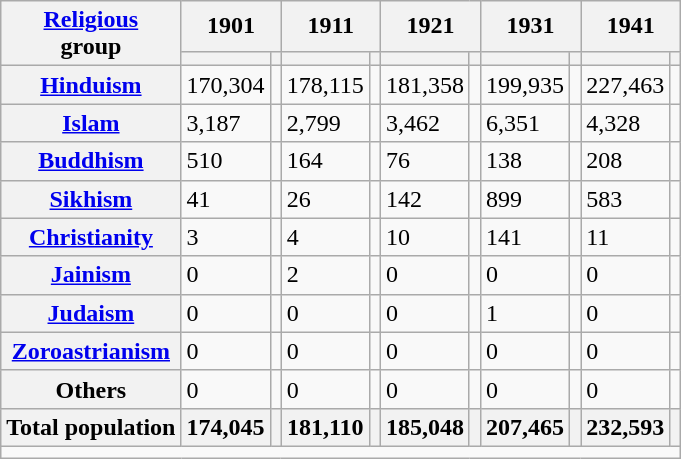<table class="wikitable sortable">
<tr>
<th rowspan="2"><a href='#'>Religious</a><br>group</th>
<th colspan="2">1901</th>
<th colspan="2">1911</th>
<th colspan="2">1921</th>
<th colspan="2">1931</th>
<th colspan="2">1941</th>
</tr>
<tr>
<th><a href='#'></a></th>
<th></th>
<th></th>
<th></th>
<th></th>
<th></th>
<th></th>
<th></th>
<th></th>
<th></th>
</tr>
<tr>
<th><a href='#'>Hinduism</a> </th>
<td>170,304</td>
<td></td>
<td>178,115</td>
<td></td>
<td>181,358</td>
<td></td>
<td>199,935</td>
<td></td>
<td>227,463</td>
<td></td>
</tr>
<tr>
<th><a href='#'>Islam</a> </th>
<td>3,187</td>
<td></td>
<td>2,799</td>
<td></td>
<td>3,462</td>
<td></td>
<td>6,351</td>
<td></td>
<td>4,328</td>
<td></td>
</tr>
<tr>
<th><a href='#'>Buddhism</a> </th>
<td>510</td>
<td></td>
<td>164</td>
<td></td>
<td>76</td>
<td></td>
<td>138</td>
<td></td>
<td>208</td>
<td></td>
</tr>
<tr>
<th><a href='#'>Sikhism</a> </th>
<td>41</td>
<td></td>
<td>26</td>
<td></td>
<td>142</td>
<td></td>
<td>899</td>
<td></td>
<td>583</td>
<td></td>
</tr>
<tr>
<th><a href='#'>Christianity</a> </th>
<td>3</td>
<td></td>
<td>4</td>
<td></td>
<td>10</td>
<td></td>
<td>141</td>
<td></td>
<td>11</td>
<td></td>
</tr>
<tr>
<th><a href='#'>Jainism</a> </th>
<td>0</td>
<td></td>
<td>2</td>
<td></td>
<td>0</td>
<td></td>
<td>0</td>
<td></td>
<td>0</td>
<td></td>
</tr>
<tr>
<th><a href='#'>Judaism</a> </th>
<td>0</td>
<td></td>
<td>0</td>
<td></td>
<td>0</td>
<td></td>
<td>1</td>
<td></td>
<td>0</td>
<td></td>
</tr>
<tr>
<th><a href='#'>Zoroastrianism</a> </th>
<td>0</td>
<td></td>
<td>0</td>
<td></td>
<td>0</td>
<td></td>
<td>0</td>
<td></td>
<td>0</td>
<td></td>
</tr>
<tr>
<th>Others</th>
<td>0</td>
<td></td>
<td>0</td>
<td></td>
<td>0</td>
<td></td>
<td>0</td>
<td></td>
<td>0</td>
<td></td>
</tr>
<tr>
<th>Total population</th>
<th>174,045</th>
<th></th>
<th>181,110</th>
<th></th>
<th>185,048</th>
<th></th>
<th>207,465</th>
<th></th>
<th>232,593</th>
<th></th>
</tr>
<tr class="sortbottom">
<td colspan="11"></td>
</tr>
</table>
